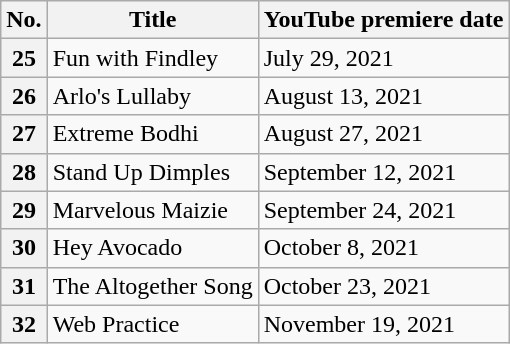<table class="wikitable">
<tr>
<th>No.</th>
<th>Title</th>
<th>YouTube premiere date</th>
</tr>
<tr>
<th>25</th>
<td>Fun with Findley</td>
<td>July 29, 2021</td>
</tr>
<tr>
<th>26</th>
<td>Arlo's Lullaby</td>
<td>August 13, 2021</td>
</tr>
<tr>
<th>27</th>
<td>Extreme Bodhi</td>
<td>August 27, 2021</td>
</tr>
<tr>
<th>28</th>
<td>Stand Up Dimples</td>
<td>September 12, 2021</td>
</tr>
<tr>
<th>29</th>
<td>Marvelous Maizie</td>
<td>September 24, 2021</td>
</tr>
<tr>
<th>30</th>
<td>Hey Avocado</td>
<td>October 8, 2021</td>
</tr>
<tr>
<th>31</th>
<td>The Altogether Song</td>
<td>October 23, 2021</td>
</tr>
<tr>
<th>32</th>
<td>Web Practice</td>
<td>November 19, 2021</td>
</tr>
</table>
